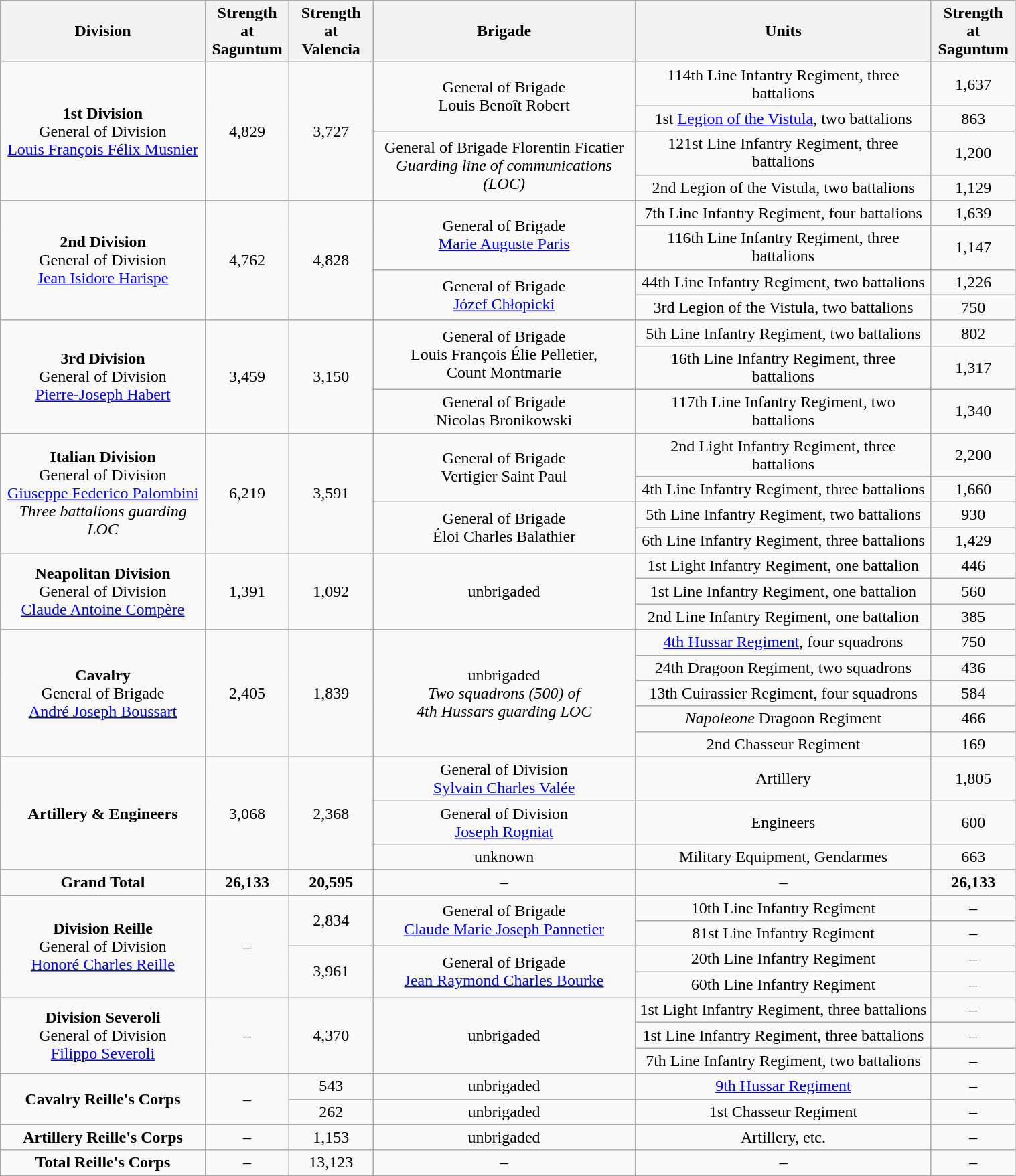<table class="wikitable" style="text-align:center; width:80%;">
<tr>
<th>Division</th>
<th>Strength at<br>Saguntum</th>
<th>Strength at<br>Valencia</th>
<th>Brigade</th>
<th>Units</th>
<th>Strength at<br>Saguntum</th>
</tr>
<tr>
<td ROWSPAN=4><strong>1st Division</strong><br>General of Division<br><a href='#'>Louis François Félix Musnier</a></td>
<td ROWSPAN=4>4,829</td>
<td ROWSPAN=4>3,727</td>
<td ROWSPAN=2>General of Brigade<br>Louis Benoît Robert</td>
<td> 114th Line Infantry Regiment, three battalions</td>
<td>1,637</td>
</tr>
<tr>
<td> 1st <a href='#'>Legion of the Vistula</a>, two battalions</td>
<td>863</td>
</tr>
<tr>
<td ROWSPAN=2>General of Brigade Florentin Ficatier<br><em>Guarding line of communications (LOC)</em></td>
<td> 121st Line Infantry Regiment, three battalions</td>
<td>1,200</td>
</tr>
<tr>
<td> 2nd Legion of the Vistula, two battalions</td>
<td>1,129</td>
</tr>
<tr>
<td ROWSPAN=4><strong>2nd Division</strong><br>General of Division<br><a href='#'>Jean Isidore Harispe</a></td>
<td ROWSPAN=4>4,762</td>
<td ROWSPAN=4>4,828</td>
<td ROWSPAN=2>General of Brigade<br><a href='#'>Marie Auguste Paris</a></td>
<td> 7th Line Infantry Regiment, four battalions</td>
<td>1,639</td>
</tr>
<tr>
<td> 116th Line Infantry Regiment, three battalions</td>
<td>1,147</td>
</tr>
<tr>
<td ROWSPAN=2>General of Brigade<br><a href='#'>Józef Chłopicki</a></td>
<td> 44th Line Infantry Regiment, two battalions</td>
<td>1,226</td>
</tr>
<tr>
<td> 3rd Legion of the Vistula, two battalions</td>
<td>750</td>
</tr>
<tr>
<td ROWSPAN=3><strong>3rd Division</strong><br>General of Division<br><a href='#'>Pierre-Joseph Habert</a></td>
<td ROWSPAN=3>3,459</td>
<td ROWSPAN=3>3,150</td>
<td ROWSPAN=2>General of Brigade<br>Louis François Élie Pelletier,<br>Count Montmarie</td>
<td> 5th Line Infantry Regiment, two battalions</td>
<td>802</td>
</tr>
<tr>
<td> 16th Line Infantry Regiment, three battalions</td>
<td>1,317</td>
</tr>
<tr>
<td ROWSPAN=1>General of Brigade<br>Nicolas Bronikowski</td>
<td> 117th Line Infantry Regiment, two battalions</td>
<td>1,340</td>
</tr>
<tr>
<td ROWSPAN=4><strong>Italian Division</strong><br>General of Division<br><a href='#'>Giuseppe Federico Palombini</a><br><em>Three battalions guarding LOC</em></td>
<td ROWSPAN=4>6,219</td>
<td ROWSPAN=4>3,591</td>
<td ROWSPAN=2>General of Brigade<br>Vertigier Saint Paul</td>
<td> 2nd Light Infantry Regiment, three battalions</td>
<td>2,200</td>
</tr>
<tr>
<td> 4th Line Infantry Regiment, three battalions</td>
<td>1,660</td>
</tr>
<tr>
<td ROWSPAN=2>General of Brigade<br>Éloi Charles Balathier</td>
<td> 5th Line Infantry Regiment, two battalions</td>
<td>930</td>
</tr>
<tr>
<td> 6th Line Infantry Regiment, three battalions</td>
<td>1,429</td>
</tr>
<tr>
<td ROWSPAN=3><strong>Neapolitan Division</strong><br>General of Division<br><a href='#'>Claude Antoine Compère</a></td>
<td ROWSPAN=3>1,391</td>
<td ROWSPAN=3>1,092</td>
<td ROWSPAN=3>unbrigaded</td>
<td> 1st Light Infantry Regiment, one battalion</td>
<td>446</td>
</tr>
<tr>
<td> 1st Line Infantry Regiment, one battalion</td>
<td>560</td>
</tr>
<tr>
<td> 2nd Line Infantry Regiment, one battalion</td>
<td>385</td>
</tr>
<tr>
<td ROWSPAN=5><strong>Cavalry</strong><br>General of Brigade<br><a href='#'>André Joseph Boussart</a></td>
<td ROWSPAN=5>2,405</td>
<td ROWSPAN=5>1,839</td>
<td ROWSPAN=5>unbrigaded<br><em>Two squadrons (500) of<br>4th Hussars guarding LOC</em></td>
<td> <a href='#'>4th Hussar Regiment</a>, four squadrons</td>
<td>750</td>
</tr>
<tr>
<td> 24th Dragoon Regiment, two squadrons</td>
<td>436</td>
</tr>
<tr>
<td> 13th Cuirassier Regiment, four squadrons</td>
<td>584</td>
</tr>
<tr>
<td> <em>Napoleone</em> Dragoon Regiment</td>
<td>466</td>
</tr>
<tr>
<td> 2nd Chasseur Regiment</td>
<td>169</td>
</tr>
<tr>
<td ROWSPAN=3><strong>Artillery & Engineers</strong></td>
<td ROWSPAN=3>3,068</td>
<td ROWSPAN=3>2,368</td>
<td ROWSPAN=1>General of Division<br><a href='#'>Sylvain Charles Valée</a></td>
<td>   Artillery</td>
<td>1,805</td>
</tr>
<tr>
<td ROWSPAN=1>General of Division<br><a href='#'>Joseph Rogniat</a></td>
<td> Engineers</td>
<td>600</td>
</tr>
<tr>
<td ROWSPAN=1>unknown</td>
<td> Military Equipment, Gendarmes</td>
<td>663</td>
</tr>
<tr>
<td ROWSPAN=1><strong>Grand Total</strong></td>
<td ROWSPAN=1><strong>26,133</strong></td>
<td ROWSPAN=1><strong>20,595</strong></td>
<td ROWSPAN=1>–</td>
<td>–</td>
<td><strong>26,133</strong></td>
</tr>
<tr>
<td ROWSPAN=4><strong>Division Reille</strong><br>General of Division<br><a href='#'>Honoré Charles Reille</a></td>
<td ROWSPAN=4>–</td>
<td ROWSPAN=2>2,834</td>
<td ROWSPAN=2>General of Brigade<br><a href='#'>Claude Marie Joseph Pannetier</a></td>
<td> 10th Line Infantry Regiment</td>
<td>–</td>
</tr>
<tr>
<td> 81st Line Infantry Regiment</td>
<td>–</td>
</tr>
<tr>
<td ROWSPAN=2>3,961</td>
<td ROWSPAN=2>General of Brigade<br><a href='#'>Jean Raymond Charles Bourke</a></td>
<td> 20th Line Infantry Regiment</td>
<td>–</td>
</tr>
<tr>
<td> 60th Line Infantry Regiment</td>
<td>–</td>
</tr>
<tr>
<td ROWSPAN=3><strong>Division Severoli</strong><br>General of Division<br><a href='#'>Filippo Severoli</a></td>
<td ROWSPAN=3>–</td>
<td ROWSPAN=3>4,370</td>
<td ROWSPAN=3>unbrigaded</td>
<td> 1st Light Infantry Regiment, three battalions</td>
<td>–</td>
</tr>
<tr>
<td> 1st Line Infantry Regiment, three battalions</td>
<td>–</td>
</tr>
<tr>
<td> 7th Line Infantry Regiment, two battalions</td>
<td>–</td>
</tr>
<tr>
<td ROWSPAN=2><strong>Cavalry Reille's Corps</strong></td>
<td ROWSPAN=2>–</td>
<td ROWSPAN=1>543</td>
<td ROWSPAN=1>unbrigaded</td>
<td> <a href='#'>9th Hussar Regiment</a></td>
<td>–</td>
</tr>
<tr>
<td ROWSPAN=1>262</td>
<td ROWSPAN=1>unbrigaded</td>
<td> 1st Chasseur Regiment</td>
<td>–</td>
</tr>
<tr>
<td ROWSPAN=1><strong>Artillery Reille's Corps</strong></td>
<td ROWSPAN=1>–</td>
<td ROWSPAN=1>1,153</td>
<td ROWSPAN=1>unbrigaded</td>
<td>  Artillery, etc.</td>
<td>–</td>
</tr>
<tr>
<td ROWSPAN=1><strong>Total Reille's Corps</strong></td>
<td ROWSPAN=1>–</td>
<td ROWSPAN=1>13,123</td>
<td ROWSPAN=1>–</td>
<td>–</td>
<td>–</td>
</tr>
</table>
